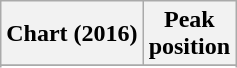<table class="wikitable plainrowheaders sortable">
<tr>
<th scope="col">Chart (2016)</th>
<th scope="col">Peak<br> position</th>
</tr>
<tr>
</tr>
<tr>
</tr>
<tr>
</tr>
</table>
